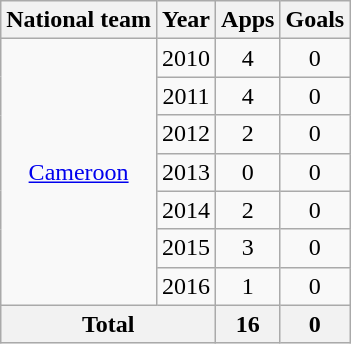<table class="wikitable" style="text-align:center">
<tr>
<th>National team</th>
<th>Year</th>
<th>Apps</th>
<th>Goals</th>
</tr>
<tr>
<td rowspan="7"><a href='#'>Cameroon</a></td>
<td>2010</td>
<td>4</td>
<td>0</td>
</tr>
<tr>
<td>2011</td>
<td>4</td>
<td>0</td>
</tr>
<tr>
<td>2012</td>
<td>2</td>
<td>0</td>
</tr>
<tr>
<td>2013</td>
<td>0</td>
<td>0</td>
</tr>
<tr>
<td>2014</td>
<td>2</td>
<td>0</td>
</tr>
<tr>
<td>2015</td>
<td>3</td>
<td>0</td>
</tr>
<tr>
<td>2016</td>
<td>1</td>
<td>0</td>
</tr>
<tr>
<th colspan="2">Total</th>
<th>16</th>
<th>0</th>
</tr>
</table>
